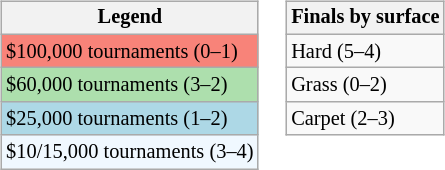<table>
<tr valign=top>
<td><br><table class=wikitable style="font-size:85%;">
<tr>
<th>Legend</th>
</tr>
<tr style="background:#f88379;">
<td>$100,000 tournaments (0–1)</td>
</tr>
<tr style="background:#addfad;">
<td>$60,000 tournaments (3–2)</td>
</tr>
<tr style="background:lightblue;">
<td>$25,000 tournaments (1–2)</td>
</tr>
<tr style="background:#f0f8ff;">
<td>$10/15,000 tournaments (3–4)</td>
</tr>
</table>
</td>
<td><br><table class=wikitable style="font-size:85%;">
<tr>
<th>Finals by surface</th>
</tr>
<tr>
<td>Hard (5–4)</td>
</tr>
<tr>
<td>Grass (0–2)</td>
</tr>
<tr>
<td>Carpet (2–3)</td>
</tr>
</table>
</td>
</tr>
</table>
